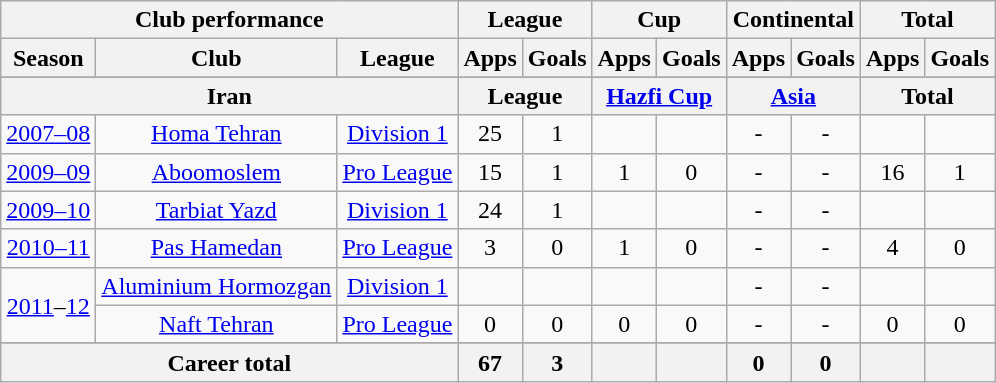<table class="wikitable" style="text-align:center">
<tr>
<th colspan=3>Club performance</th>
<th colspan=2>League</th>
<th colspan=2>Cup</th>
<th colspan=2>Continental</th>
<th colspan=2>Total</th>
</tr>
<tr>
<th>Season</th>
<th>Club</th>
<th>League</th>
<th>Apps</th>
<th>Goals</th>
<th>Apps</th>
<th>Goals</th>
<th>Apps</th>
<th>Goals</th>
<th>Apps</th>
<th>Goals</th>
</tr>
<tr>
</tr>
<tr>
<th colspan=3>Iran</th>
<th colspan=2>League</th>
<th colspan=2><a href='#'>Hazfi Cup</a></th>
<th colspan=2><a href='#'>Asia</a></th>
<th colspan=2>Total</th>
</tr>
<tr>
<td><a href='#'>2007–08</a></td>
<td rowspan="1"><a href='#'>Homa Tehran</a></td>
<td rowspan="1"><a href='#'>Division 1</a></td>
<td>25</td>
<td>1</td>
<td></td>
<td></td>
<td>-</td>
<td>-</td>
<td></td>
<td></td>
</tr>
<tr>
<td><a href='#'>2009–09</a></td>
<td rowspan="1"><a href='#'>Aboomoslem</a></td>
<td rowspan="1"><a href='#'>Pro League</a></td>
<td>15</td>
<td>1</td>
<td>1</td>
<td>0</td>
<td>-</td>
<td>-</td>
<td>16</td>
<td>1</td>
</tr>
<tr>
<td><a href='#'>2009–10</a></td>
<td rowspan="1"><a href='#'>Tarbiat Yazd</a></td>
<td rowspan="1"><a href='#'>Division 1</a></td>
<td>24</td>
<td>1</td>
<td></td>
<td></td>
<td>-</td>
<td>-</td>
<td></td>
<td></td>
</tr>
<tr>
<td><a href='#'>2010–11</a></td>
<td rowspan="1"><a href='#'>Pas Hamedan</a></td>
<td rowspan="1"><a href='#'>Pro League</a></td>
<td>3</td>
<td>0</td>
<td>1</td>
<td>0</td>
<td>-</td>
<td>-</td>
<td>4</td>
<td>0</td>
</tr>
<tr>
<td rowspan="2"><a href='#'>2011</a>–<a href='#'>12</a></td>
<td><a href='#'>Aluminium Hormozgan</a></td>
<td><a href='#'>Division 1</a></td>
<td></td>
<td></td>
<td></td>
<td></td>
<td>-</td>
<td>-</td>
<td></td>
<td></td>
</tr>
<tr>
<td><a href='#'>Naft Tehran</a></td>
<td><a href='#'>Pro League</a></td>
<td>0</td>
<td>0</td>
<td>0</td>
<td>0</td>
<td>-</td>
<td>-</td>
<td>0</td>
<td>0</td>
</tr>
<tr>
</tr>
<tr>
<th colspan=3>Career total</th>
<th>67</th>
<th>3</th>
<th></th>
<th></th>
<th>0</th>
<th>0</th>
<th></th>
<th></th>
</tr>
</table>
